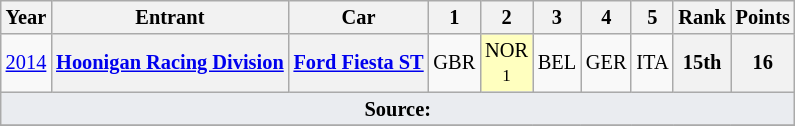<table class="wikitable" style="text-align:center; font-size:85%;">
<tr valign="top">
<th>Year</th>
<th>Entrant</th>
<th>Car</th>
<th>1</th>
<th>2</th>
<th>3</th>
<th>4</th>
<th>5</th>
<th>Rank</th>
<th>Points</th>
</tr>
<tr>
<td><a href='#'>2014</a></td>
<th nowrap><a href='#'>Hoonigan Racing Division</a></th>
<th nowrap><a href='#'>Ford Fiesta ST</a></th>
<td>GBR</td>
<td style="background:#FFFFBF;">NOR<br><small>1</small></td>
<td>BEL</td>
<td>GER</td>
<td>ITA</td>
<th>15th</th>
<th>16</th>
</tr>
<tr>
<td colspan="10" style="background-color:#EAECF0;text-align:center"><strong>Source:</strong></td>
</tr>
<tr>
</tr>
</table>
